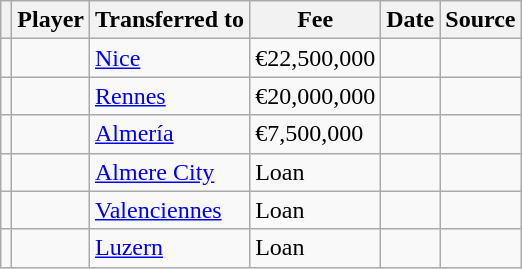<table class="wikitable plainrowheaders sortable">
<tr>
<th></th>
<th scope="col">Player</th>
<th>Transferred to</th>
<th style="width: 65px;">Fee</th>
<th scope="col">Date</th>
<th scope="col">Source</th>
</tr>
<tr>
<td align="center"></td>
<td></td>
<td> <a href='#'>Nice</a></td>
<td>€22,500,000</td>
<td></td>
<td></td>
</tr>
<tr>
<td align="center"></td>
<td></td>
<td> <a href='#'>Rennes</a></td>
<td>€20,000,000</td>
<td></td>
<td></td>
</tr>
<tr>
<td align="center"></td>
<td></td>
<td> <a href='#'>Almería</a></td>
<td>€7,500,000</td>
<td></td>
<td></td>
</tr>
<tr>
<td align="center"></td>
<td></td>
<td> <a href='#'>Almere City</a></td>
<td>Loan</td>
<td></td>
<td></td>
</tr>
<tr>
<td align=center></td>
<td></td>
<td> <a href='#'>Valenciennes</a></td>
<td>Loan</td>
<td></td>
<td></td>
</tr>
<tr>
<td align=center></td>
<td></td>
<td> <a href='#'>Luzern</a></td>
<td>Loan</td>
<td></td>
<td></td>
</tr>
</table>
